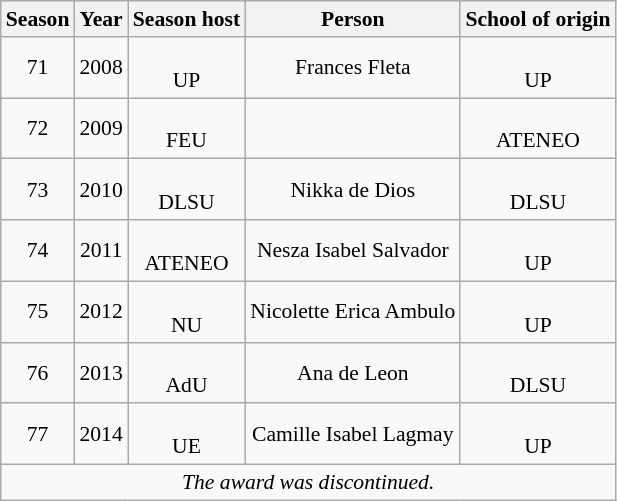<table class="wikitable" style="text-align:center; font-size:90%">
<tr>
<th>Season</th>
<th>Year</th>
<th>Season host</th>
<th>Person</th>
<th>School of origin</th>
</tr>
<tr>
<td>71</td>
<td>2008</td>
<td><br>UP<br></td>
<td>Frances Fleta</td>
<td><br>UP<br></td>
</tr>
<tr>
<td>72</td>
<td>2009</td>
<td><br>FEU<br></td>
<td></td>
<td><br>ATENEO<br></td>
</tr>
<tr>
<td>73</td>
<td>2010</td>
<td><br>DLSU<br></td>
<td>Nikka de Dios</td>
<td><br>DLSU<br></td>
</tr>
<tr>
<td>74</td>
<td>2011</td>
<td><br>ATENEO<br></td>
<td>Nesza Isabel Salvador</td>
<td><br>UP<br></td>
</tr>
<tr>
<td>75</td>
<td>2012</td>
<td><br>NU<br></td>
<td>Nicolette Erica Ambulo</td>
<td><br>UP<br></td>
</tr>
<tr>
<td>76</td>
<td>2013</td>
<td><br>AdU<br></td>
<td>Ana de Leon</td>
<td><br>DLSU<br></td>
</tr>
<tr>
<td>77</td>
<td>2014</td>
<td><br>UE<br></td>
<td>Camille Isabel Lagmay</td>
<td><br>UP<br></td>
</tr>
<tr>
<td colspan="5"><em>The award was discontinued.</em></td>
</tr>
</table>
